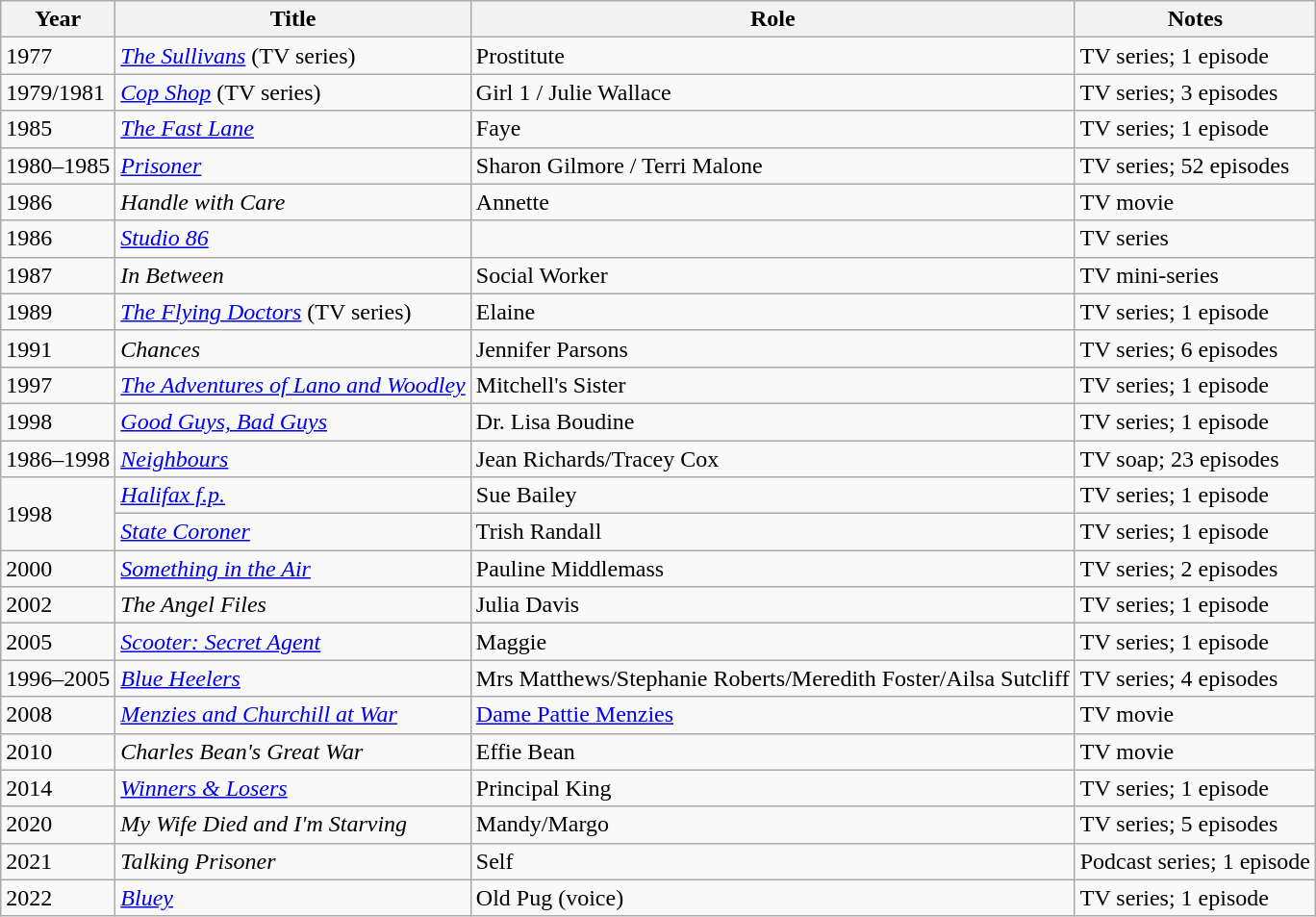<table class="wikitable sortable">
<tr>
<th>Year</th>
<th>Title</th>
<th>Role</th>
<th>Notes</th>
</tr>
<tr>
<td>1977</td>
<td><em><a href='#'>The Sullivans</a></em> (TV series)</td>
<td>Prostitute</td>
<td>TV series; 1 episode</td>
</tr>
<tr>
<td>1979/1981</td>
<td><em><a href='#'>Cop Shop</a></em> (TV series)</td>
<td>Girl 1 / Julie Wallace</td>
<td>TV series; 3 episodes</td>
</tr>
<tr>
<td>1985</td>
<td><em><a href='#'>The Fast Lane</a></em></td>
<td>Faye</td>
<td>TV series; 1 episode</td>
</tr>
<tr>
<td>1980–1985</td>
<td><em><a href='#'>Prisoner</a></em></td>
<td>Sharon Gilmore / Terri Malone</td>
<td>TV series; 52 episodes</td>
</tr>
<tr>
<td>1986</td>
<td><em>Handle with Care</em></td>
<td>Annette</td>
<td>TV movie</td>
</tr>
<tr>
<td>1986</td>
<td><em><a href='#'>Studio 86</a></em></td>
<td></td>
<td>TV series</td>
</tr>
<tr>
<td>1987</td>
<td><em>In Between</em></td>
<td>Social Worker</td>
<td>TV mini-series</td>
</tr>
<tr>
<td>1989</td>
<td><em><a href='#'>The Flying Doctors</a></em> (TV series)</td>
<td>Elaine</td>
<td>TV series; 1 episode</td>
</tr>
<tr>
<td>1991</td>
<td><em>Chances</em></td>
<td>Jennifer Parsons</td>
<td>TV series; 6 episodes</td>
</tr>
<tr>
<td>1997</td>
<td><em><a href='#'>The Adventures of Lano and Woodley</a></em></td>
<td>Mitchell's Sister</td>
<td>TV series; 1 episode</td>
</tr>
<tr>
<td>1998</td>
<td><em><a href='#'>Good Guys, Bad Guys</a></em></td>
<td>Dr. Lisa Boudine</td>
<td>TV series; 1 episode</td>
</tr>
<tr>
<td>1986–1998</td>
<td><em><a href='#'>Neighbours</a></em></td>
<td>Jean Richards/Tracey Cox</td>
<td>TV soap; 23 episodes</td>
</tr>
<tr>
<td rowspan="2">1998</td>
<td><em><a href='#'>Halifax f.p.</a></em></td>
<td>Sue Bailey</td>
<td>TV series; 1 episode</td>
</tr>
<tr>
<td><em><a href='#'>State Coroner</a></em></td>
<td>Trish Randall</td>
<td>TV series; 1 episode</td>
</tr>
<tr>
<td>2000</td>
<td><em><a href='#'>Something in the Air</a></em></td>
<td>Pauline Middlemass</td>
<td>TV series; 2 episodes</td>
</tr>
<tr>
<td>2002</td>
<td><em>The Angel Files</em></td>
<td>Julia Davis</td>
<td>TV series; 1 episode</td>
</tr>
<tr>
<td>2005</td>
<td><em><a href='#'>Scooter: Secret Agent</a></em></td>
<td>Maggie</td>
<td>TV series; 1 episode</td>
</tr>
<tr>
<td>1996–2005</td>
<td><em><a href='#'>Blue Heelers</a></em></td>
<td>Mrs Matthews/Stephanie Roberts/Meredith Foster/Ailsa Sutcliff</td>
<td>TV series; 4 episodes</td>
</tr>
<tr>
<td>2008</td>
<td><em><a href='#'>Menzies and Churchill at War</a></em></td>
<td><a href='#'>Dame Pattie Menzies</a></td>
<td>TV movie</td>
</tr>
<tr>
<td>2010</td>
<td><em>Charles Bean's Great War</em></td>
<td>Effie Bean</td>
<td>TV movie</td>
</tr>
<tr>
<td>2014</td>
<td><em><a href='#'>Winners & Losers</a></em></td>
<td>Principal King</td>
<td>TV series; 1 episode</td>
</tr>
<tr>
<td>2020</td>
<td><em>My Wife Died and I'm Starving</em></td>
<td>Mandy/Margo</td>
<td>TV series; 5 episodes</td>
</tr>
<tr>
<td>2021</td>
<td><em>Talking Prisoner</em></td>
<td>Self</td>
<td>Podcast series; 1 episode</td>
</tr>
<tr>
<td>2022</td>
<td><em><a href='#'>Bluey</a></em></td>
<td>Old Pug (voice)</td>
<td>TV series; 1 episode</td>
</tr>
</table>
